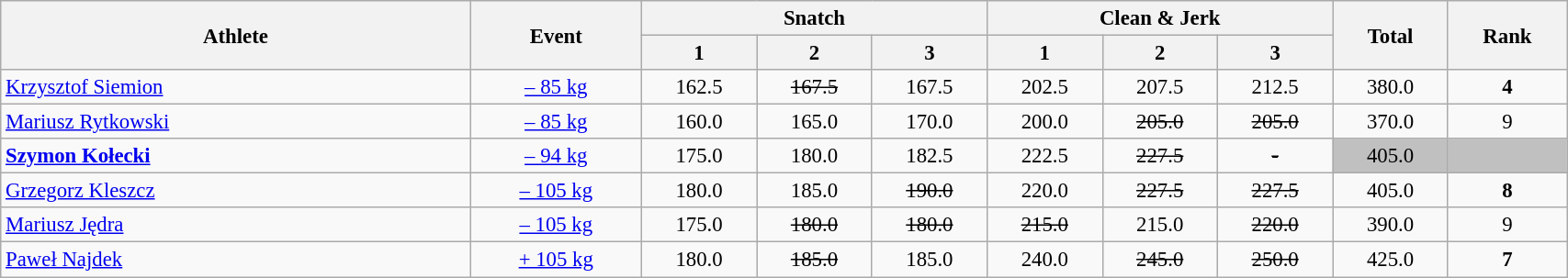<table class=wikitable style="font-size:95%" width="90%">
<tr>
<th rowspan="2">Athlete</th>
<th rowspan="2">Event</th>
<th colspan="3">Snatch</th>
<th colspan="3">Clean & Jerk</th>
<th rowspan="2">Total</th>
<th rowspan="2">Rank</th>
</tr>
<tr>
<th>1</th>
<th>2</th>
<th>3</th>
<th>1</th>
<th>2</th>
<th>3</th>
</tr>
<tr>
<td width=30%><a href='#'>Krzysztof Siemion</a></td>
<td align=center><a href='#'>– 85 kg</a></td>
<td align=center>162.5</td>
<td align=center><s>167.5</s></td>
<td align=center>167.5</td>
<td align=center>202.5</td>
<td align=center>207.5</td>
<td align=center>212.5</td>
<td align=center>380.0</td>
<td align=center><strong>4</strong></td>
</tr>
<tr>
<td width=30%><a href='#'>Mariusz Rytkowski</a></td>
<td align=center><a href='#'>– 85 kg</a></td>
<td align=center>160.0</td>
<td align=center>165.0</td>
<td align=center>170.0</td>
<td align=center>200.0</td>
<td align=center><s>205.0</s></td>
<td align=center><s>205.0</s></td>
<td align=center>370.0</td>
<td align=center>9</td>
</tr>
<tr>
<td width=30%><strong><a href='#'>Szymon Kołecki</a></strong></td>
<td align=center><a href='#'>– 94 kg</a></td>
<td align=center>175.0</td>
<td align=center>180.0</td>
<td align=center>182.5</td>
<td align=center>222.5</td>
<td align=center><s>227.5</s></td>
<td align=center><s>-</s></td>
<td align="center" bgcolor='silver'>405.0</td>
<td align="center" bgcolor='silver'></td>
</tr>
<tr>
<td width=30%><a href='#'>Grzegorz Kleszcz</a></td>
<td align=center><a href='#'>– 105 kg</a></td>
<td align=center>180.0</td>
<td align=center>185.0</td>
<td align=center><s>190.0</s></td>
<td align=center>220.0</td>
<td align=center><s>227.5</s></td>
<td align=center><s>227.5</s></td>
<td align=center>405.0</td>
<td align=center><strong>8</strong></td>
</tr>
<tr>
<td width=30%><a href='#'>Mariusz Jędra</a></td>
<td align=center><a href='#'>– 105 kg</a></td>
<td align=center>175.0</td>
<td align=center><s>180.0</s></td>
<td align=center><s>180.0</s></td>
<td align=center><s>215.0</s></td>
<td align=center>215.0</td>
<td align=center><s>220.0</s></td>
<td align=center>390.0</td>
<td align=center>9</td>
</tr>
<tr>
<td width=30%><a href='#'>Paweł Najdek</a></td>
<td align=center><a href='#'>+ 105 kg</a></td>
<td align=center>180.0</td>
<td align=center><s>185.0</s></td>
<td align=center>185.0</td>
<td align=center>240.0</td>
<td align=center><s>245.0</s></td>
<td align=center><s>250.0</s></td>
<td align=center>425.0</td>
<td align=center><strong>7</strong></td>
</tr>
</table>
